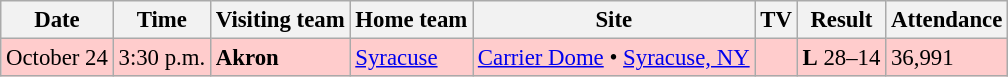<table class="wikitable" style="font-size:95%;">
<tr>
<th>Date</th>
<th>Time</th>
<th>Visiting team</th>
<th>Home team</th>
<th>Site</th>
<th>TV</th>
<th>Result</th>
<th>Attendance</th>
</tr>
<tr style="background:#fcc;">
<td>October 24</td>
<td>3:30 p.m.</td>
<td><strong>Akron</strong></td>
<td><a href='#'>Syracuse</a></td>
<td><a href='#'>Carrier Dome</a> • <a href='#'>Syracuse, NY</a></td>
<td></td>
<td><strong>L</strong> 28–14</td>
<td>36,991</td>
</tr>
</table>
